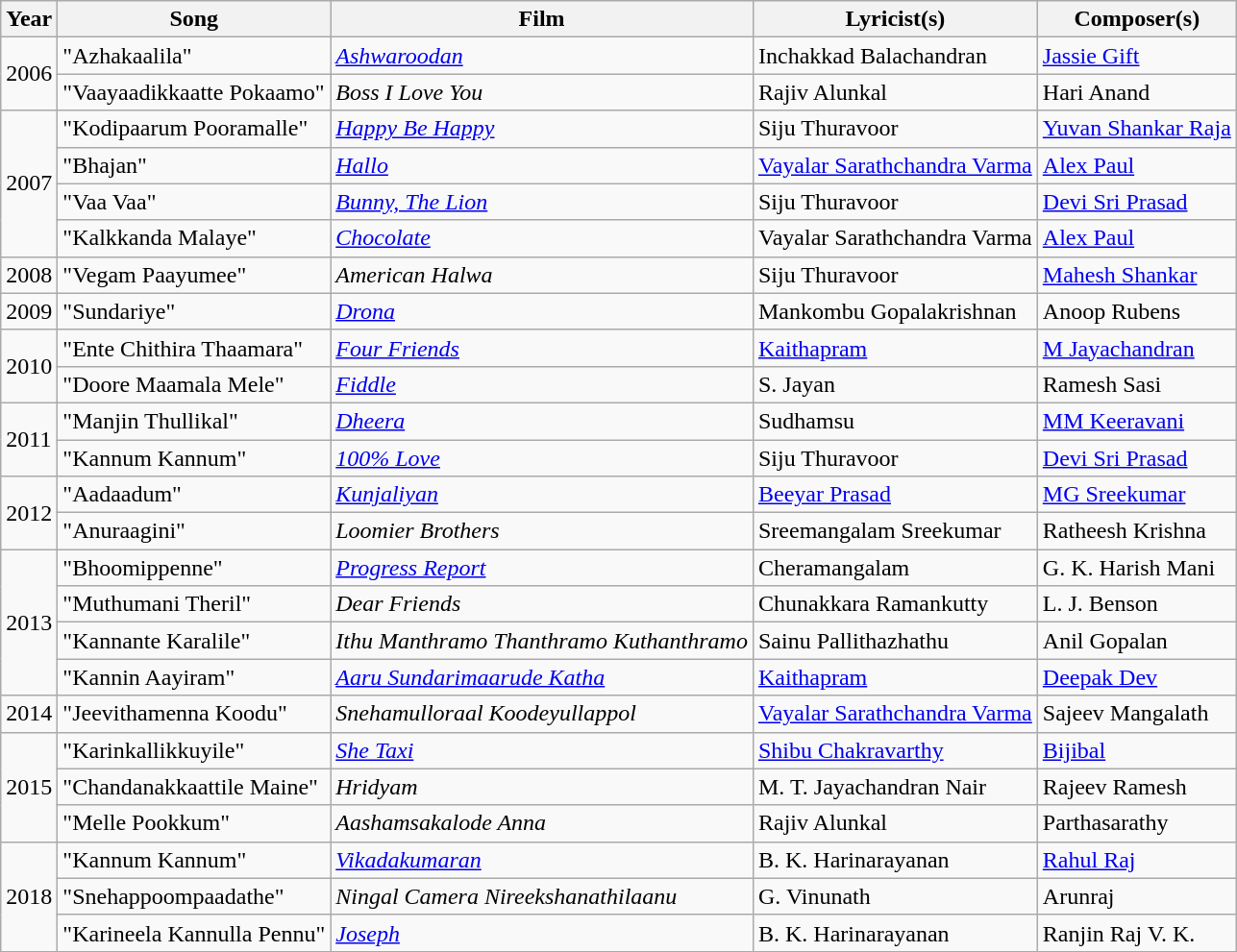<table class="wikitable sortable">
<tr>
<th>Year</th>
<th>Song</th>
<th>Film</th>
<th>Lyricist(s)</th>
<th>Composer(s)</th>
</tr>
<tr>
<td rowspan="2">2006</td>
<td>"Azhakaalila"</td>
<td><em><a href='#'>Ashwaroodan</a></em></td>
<td>Inchakkad Balachandran</td>
<td><a href='#'>Jassie Gift</a></td>
</tr>
<tr>
<td>"Vaayaadikkaatte Pokaamo"</td>
<td><em>Boss I Love You</em></td>
<td>Rajiv Alunkal</td>
<td>Hari Anand</td>
</tr>
<tr>
<td rowspan="4">2007</td>
<td>"Kodipaarum Pooramalle"</td>
<td><a href='#'><em>Happy Be Happy</em></a></td>
<td>Siju Thuravoor</td>
<td><a href='#'>Yuvan Shankar Raja</a></td>
</tr>
<tr>
<td>"Bhajan"</td>
<td><a href='#'><em>Hallo</em></a></td>
<td><a href='#'>Vayalar Sarathchandra Varma</a></td>
<td><a href='#'>Alex Paul</a></td>
</tr>
<tr>
<td>"Vaa Vaa"</td>
<td><a href='#'><em>Bunny, The Lion</em></a></td>
<td>Siju Thuravoor</td>
<td><a href='#'>Devi Sri Prasad</a></td>
</tr>
<tr>
<td>"Kalkkanda Malaye"</td>
<td><a href='#'><em>Chocolate</em></a></td>
<td>Vayalar Sarathchandra Varma</td>
<td><a href='#'>Alex Paul</a></td>
</tr>
<tr>
<td>2008</td>
<td>"Vegam Paayumee"</td>
<td><em>American Halwa</em></td>
<td>Siju Thuravoor</td>
<td><a href='#'>Mahesh Shankar</a></td>
</tr>
<tr>
<td>2009</td>
<td>"Sundariye"</td>
<td><a href='#'><em>Drona</em></a></td>
<td>Mankombu Gopalakrishnan</td>
<td>Anoop Rubens</td>
</tr>
<tr>
<td rowspan="2">2010</td>
<td>"Ente Chithira Thaamara"</td>
<td><a href='#'><em>Four Friends</em></a></td>
<td><a href='#'>Kaithapram</a></td>
<td><a href='#'>M Jayachandran</a></td>
</tr>
<tr>
<td>"Doore Maamala Mele"</td>
<td><em><a href='#'>Fiddle</a></em></td>
<td>S. Jayan</td>
<td>Ramesh Sasi</td>
</tr>
<tr>
<td rowspan="2">2011</td>
<td>"Manjin Thullikal"</td>
<td><a href='#'><em>Dheera</em></a></td>
<td>Sudhamsu</td>
<td><a href='#'>MM Keeravani</a></td>
</tr>
<tr>
<td>"Kannum Kannum"</td>
<td><a href='#'><em>100% Love</em></a></td>
<td>Siju Thuravoor</td>
<td><a href='#'>Devi Sri Prasad</a></td>
</tr>
<tr>
<td rowspan="2">2012</td>
<td>"Aadaadum"</td>
<td><em><a href='#'>Kunjaliyan</a></em></td>
<td><a href='#'>Beeyar Prasad</a></td>
<td><a href='#'>MG Sreekumar</a></td>
</tr>
<tr>
<td>"Anuraagini"</td>
<td><em>Loomier Brothers</em></td>
<td>Sreemangalam Sreekumar</td>
<td>Ratheesh Krishna</td>
</tr>
<tr>
<td rowspan="4">2013</td>
<td>"Bhoomippenne"</td>
<td><em><a href='#'>Progress Report</a></em></td>
<td>Cheramangalam</td>
<td>G. K. Harish Mani</td>
</tr>
<tr>
<td>"Muthumani Theril"</td>
<td><em>Dear Friends</em></td>
<td>Chunakkara Ramankutty</td>
<td>L. J. Benson</td>
</tr>
<tr>
<td>"Kannante Karalile"</td>
<td><em>Ithu Manthramo Thanthramo Kuthanthramo</em></td>
<td>Sainu Pallithazhathu</td>
<td>Anil Gopalan</td>
</tr>
<tr>
<td>"Kannin Aayiram"</td>
<td><em><a href='#'>Aaru Sundarimaarude Katha</a></em></td>
<td><a href='#'>Kaithapram</a></td>
<td><a href='#'>Deepak Dev</a></td>
</tr>
<tr>
<td>2014</td>
<td>"Jeevithamenna Koodu"</td>
<td><em>Snehamulloraal Koodeyullappol</em></td>
<td><a href='#'>Vayalar Sarathchandra Varma</a></td>
<td>Sajeev Mangalath</td>
</tr>
<tr>
<td rowspan="3">2015</td>
<td>"Karinkallikkuyile"</td>
<td><a href='#'><em>She Taxi</em></a></td>
<td><a href='#'>Shibu Chakravarthy</a></td>
<td><a href='#'>Bijibal</a></td>
</tr>
<tr>
<td>"Chandanakkaattile Maine"</td>
<td><em>Hridyam</em></td>
<td>M. T. Jayachandran Nair</td>
<td>Rajeev Ramesh</td>
</tr>
<tr>
<td>"Melle Pookkum"</td>
<td><em>Aashamsakalode Anna</em></td>
<td>Rajiv Alunkal</td>
<td>Parthasarathy</td>
</tr>
<tr>
<td rowspan="3">2018</td>
<td>"Kannum Kannum"</td>
<td><em><a href='#'>Vikadakumaran</a></em></td>
<td>B. K. Harinarayanan</td>
<td><a href='#'>Rahul Raj</a></td>
</tr>
<tr>
<td>"Snehappoompaadathe"</td>
<td><em>Ningal Camera Nireekshanathilaanu</em></td>
<td>G. Vinunath</td>
<td>Arunraj</td>
</tr>
<tr>
<td>"Karineela Kannulla Pennu"</td>
<td><a href='#'><em>Joseph</em></a></td>
<td>B. K. Harinarayanan</td>
<td>Ranjin Raj V. K.</td>
</tr>
</table>
